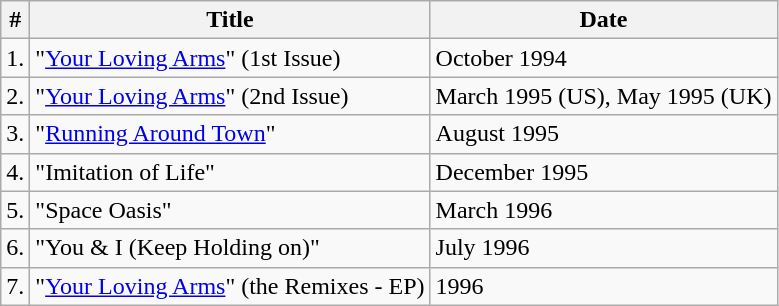<table class="wikitable">
<tr>
<th>#</th>
<th>Title</th>
<th>Date</th>
</tr>
<tr>
<td>1.</td>
<td>"<a href='#'>Your Loving Arms</a>" (1st Issue)</td>
<td>October 1994</td>
</tr>
<tr>
<td>2.</td>
<td>"<a href='#'>Your Loving Arms</a>" (2nd Issue)</td>
<td>March 1995 (US), May 1995 (UK)</td>
</tr>
<tr>
<td>3.</td>
<td>"<a href='#'>Running Around Town</a>"</td>
<td>August 1995</td>
</tr>
<tr>
<td>4.</td>
<td>"Imitation of Life"</td>
<td>December 1995</td>
</tr>
<tr>
<td>5.</td>
<td>"Space Oasis"</td>
<td>March 1996</td>
</tr>
<tr>
<td>6.</td>
<td>"You & I (Keep Holding on)"</td>
<td>July 1996</td>
</tr>
<tr>
<td>7.</td>
<td>"<a href='#'>Your Loving Arms</a>" (the Remixes - EP)</td>
<td>1996</td>
</tr>
</table>
